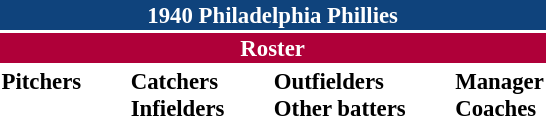<table class="toccolours" style="font-size: 95%;">
<tr>
<th colspan="10" style="background-color: #0f437c; color: white; text-align: center;">1940 Philadelphia Phillies</th>
</tr>
<tr>
<td colspan="10" style="background-color: #af0039; color: white; text-align: center;"><strong>Roster</strong></td>
</tr>
<tr>
<td valign="top"><strong>Pitchers</strong><br>













</td>
<td width="25px"></td>
<td valign="top"><strong>Catchers</strong><br>


<strong>Infielders</strong>












</td>
<td width="25px"></td>
<td valign="top"><strong>Outfielders</strong><br>









<strong>Other batters</strong>
</td>
<td width="25px"></td>
<td valign="top"><strong>Manager</strong><br>
<strong>Coaches</strong>

</td>
</tr>
</table>
